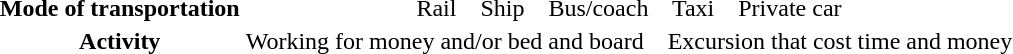<table class=toccolours style="margin:auto; text-align:center">
<tr>
<th>Mode of transportation</th>
<td> Rail    Ship    Bus/coach    Taxi    Private car</td>
</tr>
<tr>
<th>Activity</th>
<td> Working for money and/or bed and board    Excursion that cost time and money</td>
</tr>
<tr>
</tr>
</table>
